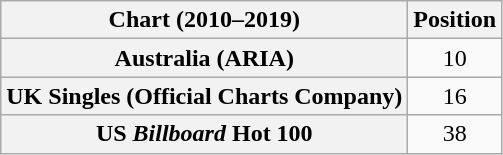<table class="wikitable sortable plainrowheaders" style="text-align:center">
<tr>
<th scope="col">Chart (2010–2019)</th>
<th scope="col">Position</th>
</tr>
<tr>
<th scope="row">Australia (ARIA)</th>
<td>10</td>
</tr>
<tr>
<th scope="row">UK Singles (Official Charts Company)</th>
<td>16</td>
</tr>
<tr>
<th scope="row">US <em>Billboard</em> Hot 100</th>
<td>38</td>
</tr>
</table>
